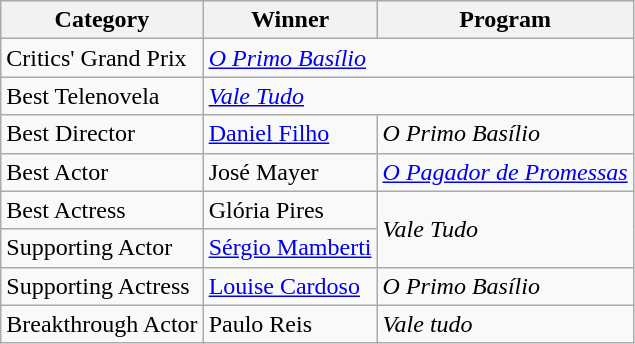<table class="wikitable">
<tr>
<th>Category</th>
<th>Winner</th>
<th>Program</th>
</tr>
<tr>
<td>Critics' Grand Prix</td>
<td colspan="2"><em><a href='#'>O Primo Basílio</a></em></td>
</tr>
<tr>
<td>Best Telenovela</td>
<td colspan="2"><em><a href='#'>Vale Tudo</a></em></td>
</tr>
<tr>
<td>Best Director</td>
<td><a href='#'>Daniel Filho</a></td>
<td><em>O Primo Basílio</em></td>
</tr>
<tr>
<td>Best Actor</td>
<td>José Mayer</td>
<td><em><a href='#'>O Pagador de Promessas</a></em></td>
</tr>
<tr>
<td>Best Actress</td>
<td>Glória Pires</td>
<td rowspan="2"><em>Vale Tudo</em></td>
</tr>
<tr>
<td>Supporting Actor</td>
<td><a href='#'>Sérgio Mamberti</a></td>
</tr>
<tr>
<td>Supporting Actress</td>
<td><a href='#'>Louise Cardoso</a></td>
<td><em>O Primo Basílio</em></td>
</tr>
<tr>
<td>Breakthrough Actor</td>
<td>Paulo Reis</td>
<td><em>Vale tudo</em></td>
</tr>
</table>
